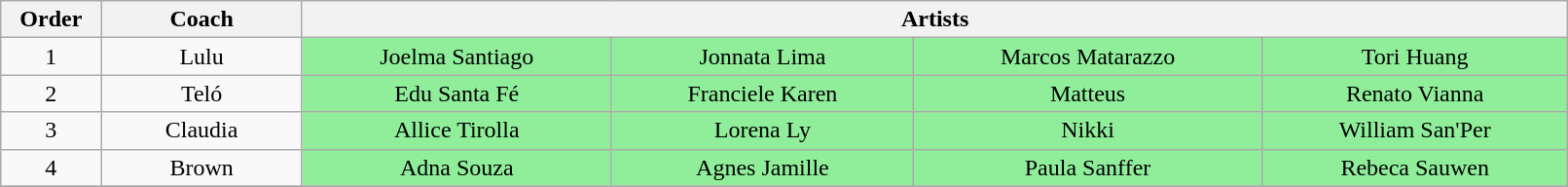<table class="wikitable" style="text-align:center; width:85%;">
<tr>
<th scope="col" width="05%">Order</th>
<th scope="col" width="10%">Coach</th>
<th scope="col" width="63%" colspan=4>Artists</th>
</tr>
<tr>
<td>1</td>
<td>Lulu</td>
<td bgcolor="90EE9B">Joelma Santiago</td>
<td bgcolor="90EE9B">Jonnata Lima</td>
<td bgcolor="90EE9B">Marcos Matarazzo</td>
<td bgcolor="90EE9B">Tori Huang</td>
</tr>
<tr>
<td>2</td>
<td>Teló</td>
<td bgcolor="90EE9B">Edu Santa Fé</td>
<td bgcolor="90EE9B">Franciele Karen</td>
<td bgcolor="90EE9B">Matteus</td>
<td bgcolor="90EE9B">Renato Vianna</td>
</tr>
<tr>
<td>3</td>
<td>Claudia</td>
<td bgcolor="90EE9B">Allice Tirolla</td>
<td bgcolor="90EE9B">Lorena Ly</td>
<td bgcolor="90EE9B">Nikki</td>
<td bgcolor="90EE9B">William San'Per</td>
</tr>
<tr>
<td>4</td>
<td>Brown</td>
<td bgcolor="90EE9B">Adna Souza</td>
<td bgcolor="90EE9B">Agnes Jamille</td>
<td bgcolor="90EE9B">Paula Sanffer</td>
<td bgcolor="90EE9B">Rebeca Sauwen</td>
</tr>
<tr>
</tr>
</table>
